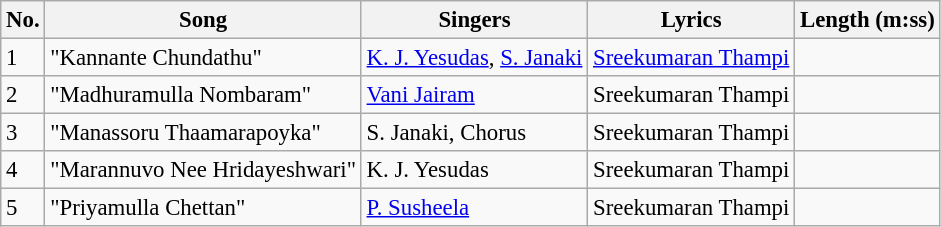<table class="wikitable" style="font-size:95%;">
<tr>
<th>No.</th>
<th>Song</th>
<th>Singers</th>
<th>Lyrics</th>
<th>Length (m:ss)</th>
</tr>
<tr>
<td>1</td>
<td>"Kannante Chundathu"</td>
<td><a href='#'>K. J. Yesudas</a>, <a href='#'>S. Janaki</a></td>
<td><a href='#'>Sreekumaran Thampi</a></td>
<td></td>
</tr>
<tr>
<td>2</td>
<td>"Madhuramulla Nombaram"</td>
<td><a href='#'>Vani Jairam</a></td>
<td>Sreekumaran Thampi</td>
<td></td>
</tr>
<tr>
<td>3</td>
<td>"Manassoru Thaamarapoyka"</td>
<td>S. Janaki, Chorus</td>
<td>Sreekumaran Thampi</td>
<td></td>
</tr>
<tr>
<td>4</td>
<td>"Marannuvo Nee Hridayeshwari"</td>
<td>K. J. Yesudas</td>
<td>Sreekumaran Thampi</td>
<td></td>
</tr>
<tr>
<td>5</td>
<td>"Priyamulla Chettan"</td>
<td><a href='#'>P. Susheela</a></td>
<td>Sreekumaran Thampi</td>
<td></td>
</tr>
</table>
